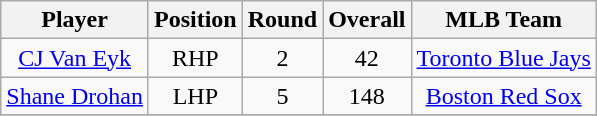<table class="wikitable" style="text-align:center">
<tr>
<th>Player</th>
<th>Position</th>
<th>Round</th>
<th>Overall</th>
<th>MLB Team</th>
</tr>
<tr>
<td><a href='#'>CJ Van Eyk</a></td>
<td>RHP</td>
<td>2</td>
<td>42</td>
<td><a href='#'>Toronto Blue Jays</a></td>
</tr>
<tr>
<td><a href='#'>Shane Drohan</a></td>
<td>LHP</td>
<td>5</td>
<td>148</td>
<td><a href='#'>Boston Red Sox</a></td>
</tr>
<tr>
</tr>
</table>
